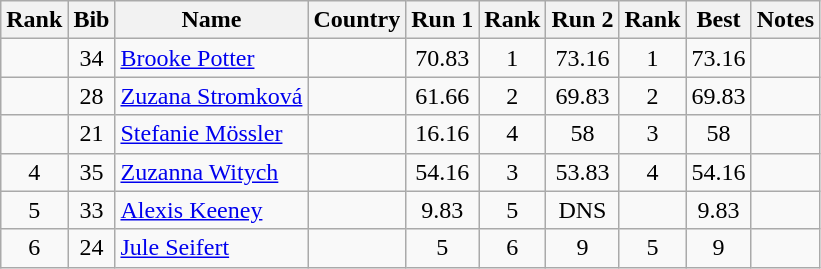<table class="wikitable sortable" style="text-align:center">
<tr>
<th>Rank</th>
<th>Bib</th>
<th>Name</th>
<th>Country</th>
<th>Run 1</th>
<th>Rank</th>
<th>Run 2</th>
<th>Rank</th>
<th>Best</th>
<th>Notes</th>
</tr>
<tr>
<td></td>
<td>34</td>
<td align=left><a href='#'>Brooke Potter</a></td>
<td align=left></td>
<td>70.83</td>
<td>1</td>
<td>73.16</td>
<td>1</td>
<td>73.16</td>
<td></td>
</tr>
<tr>
<td></td>
<td>28</td>
<td align=left><a href='#'>Zuzana Stromková</a></td>
<td align=left></td>
<td>61.66</td>
<td>2</td>
<td>69.83</td>
<td>2</td>
<td>69.83</td>
<td></td>
</tr>
<tr>
<td></td>
<td>21</td>
<td align=left><a href='#'>Stefanie Mössler</a></td>
<td align=left></td>
<td>16.16</td>
<td>4</td>
<td>58</td>
<td>3</td>
<td>58</td>
<td></td>
</tr>
<tr>
<td>4</td>
<td>35</td>
<td align=left><a href='#'>Zuzanna Witych</a></td>
<td align=left></td>
<td>54.16</td>
<td>3</td>
<td>53.83</td>
<td>4</td>
<td>54.16</td>
<td></td>
</tr>
<tr>
<td>5</td>
<td>33</td>
<td align=left><a href='#'>Alexis Keeney</a></td>
<td align=left></td>
<td>9.83</td>
<td>5</td>
<td>DNS</td>
<td></td>
<td>9.83</td>
<td></td>
</tr>
<tr>
<td>6</td>
<td>24</td>
<td align=left><a href='#'>Jule Seifert</a></td>
<td align=left></td>
<td>5</td>
<td>6</td>
<td>9</td>
<td>5</td>
<td>9</td>
<td></td>
</tr>
</table>
